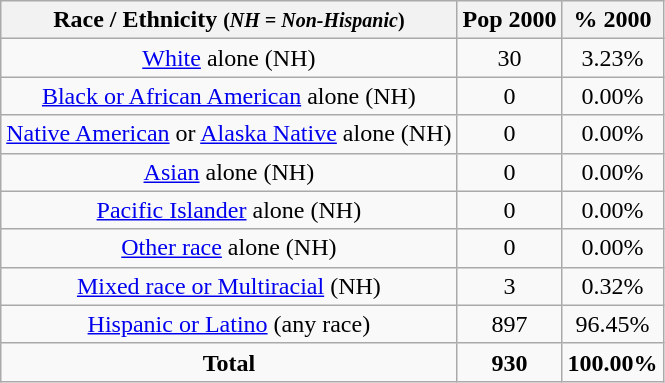<table class="wikitable" style="text-align:center;">
<tr>
<th>Race / Ethnicity <small>(<em>NH = Non-Hispanic</em>)</small></th>
<th>Pop 2000</th>
<th>% 2000</th>
</tr>
<tr>
<td><a href='#'>White</a> alone (NH)</td>
<td>30</td>
<td>3.23%</td>
</tr>
<tr>
<td><a href='#'>Black or African American</a> alone (NH)</td>
<td>0</td>
<td>0.00%</td>
</tr>
<tr>
<td><a href='#'>Native American</a> or <a href='#'>Alaska Native</a> alone (NH)</td>
<td>0</td>
<td>0.00%</td>
</tr>
<tr>
<td><a href='#'>Asian</a> alone (NH)</td>
<td>0</td>
<td>0.00%</td>
</tr>
<tr>
<td><a href='#'>Pacific Islander</a> alone (NH)</td>
<td>0</td>
<td>0.00%</td>
</tr>
<tr>
<td><a href='#'>Other race</a> alone (NH)</td>
<td>0</td>
<td>0.00%</td>
</tr>
<tr>
<td><a href='#'>Mixed race or Multiracial</a> (NH)</td>
<td>3</td>
<td>0.32%</td>
</tr>
<tr>
<td><a href='#'>Hispanic or Latino</a> (any race)</td>
<td>897</td>
<td>96.45%</td>
</tr>
<tr>
<td><strong>Total</strong></td>
<td><strong>930</strong></td>
<td><strong>100.00%</strong></td>
</tr>
</table>
